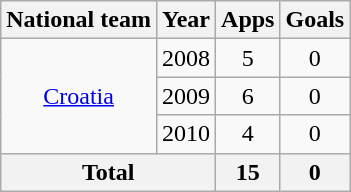<table class="wikitable" style="text-align:center">
<tr>
<th>National team</th>
<th>Year</th>
<th>Apps</th>
<th>Goals</th>
</tr>
<tr>
<td rowspan="3"><a href='#'>Croatia</a></td>
<td>2008</td>
<td>5</td>
<td>0</td>
</tr>
<tr>
<td>2009</td>
<td>6</td>
<td>0</td>
</tr>
<tr>
<td>2010</td>
<td>4</td>
<td>0</td>
</tr>
<tr>
<th colspan="2">Total</th>
<th>15</th>
<th>0</th>
</tr>
</table>
